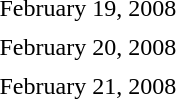<table>
<tr>
<th width=200></th>
<th width=100></th>
<th width=200></th>
</tr>
<tr>
<td colspan=3>February 19, 2008</td>
</tr>
<tr>
<td align=right></td>
<td align=center></td>
<td></td>
</tr>
<tr>
<td colspan=3>February 20, 2008</td>
</tr>
<tr>
<td align=right></td>
<td align=center></td>
<td></td>
</tr>
<tr>
<td colspan=3>February 21, 2008</td>
</tr>
<tr>
<td align=right></td>
<td align=center></td>
<td></td>
</tr>
</table>
